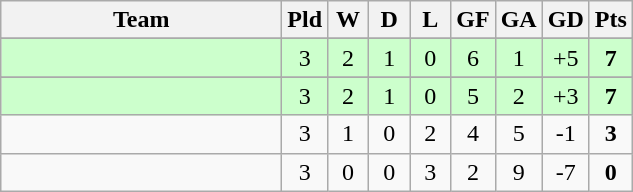<table class="wikitable" style="text-align:center;">
<tr>
<th width=180>Team</th>
<th width=20>Pld</th>
<th width=20>W</th>
<th width=20>D</th>
<th width=20>L</th>
<th width=20>GF</th>
<th width=20>GA</th>
<th width=20>GD</th>
<th width=20>Pts</th>
</tr>
<tr>
</tr>
<tr bgcolor=ccffcc>
<td align="left"></td>
<td>3</td>
<td>2</td>
<td>1</td>
<td>0</td>
<td>6</td>
<td>1</td>
<td>+5</td>
<td><strong>7</strong></td>
</tr>
<tr>
</tr>
<tr bgcolor=ccffcc>
<td align="left"></td>
<td>3</td>
<td>2</td>
<td>1</td>
<td>0</td>
<td>5</td>
<td>2</td>
<td>+3</td>
<td><strong>7</strong></td>
</tr>
<tr>
<td align="left"></td>
<td>3</td>
<td>1</td>
<td>0</td>
<td>2</td>
<td>4</td>
<td>5</td>
<td>-1</td>
<td><strong>3</strong></td>
</tr>
<tr>
<td align="left"></td>
<td>3</td>
<td>0</td>
<td>0</td>
<td>3</td>
<td>2</td>
<td>9</td>
<td>-7</td>
<td><strong>0</strong></td>
</tr>
</table>
